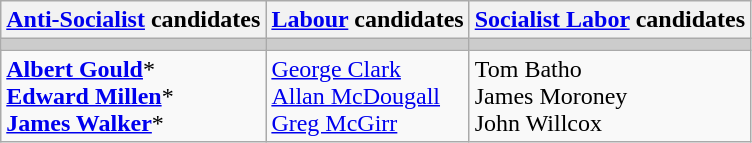<table class="wikitable">
<tr>
<th><a href='#'>Anti-Socialist</a> candidates</th>
<th><a href='#'>Labour</a> candidates</th>
<th><a href='#'>Socialist Labor</a> candidates</th>
</tr>
<tr bgcolor="#cccccc">
<td></td>
<td></td>
<td></td>
</tr>
<tr>
<td><strong><a href='#'>Albert Gould</a></strong>*<br><strong><a href='#'>Edward Millen</a></strong>*<br><strong><a href='#'>James Walker</a></strong>*</td>
<td><a href='#'>George Clark</a><br><a href='#'>Allan McDougall</a><br><a href='#'>Greg McGirr</a></td>
<td>Tom Batho<br>James Moroney<br>John Willcox</td>
</tr>
</table>
